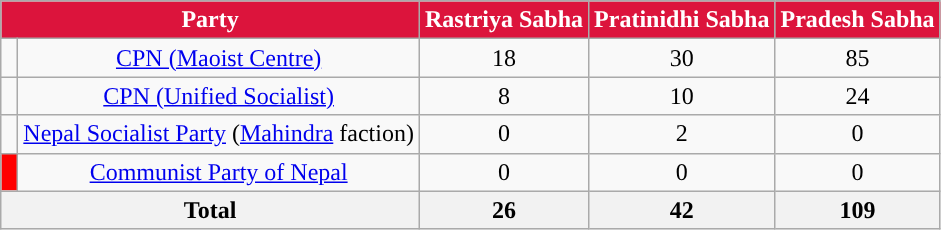<table class="wikitable sortable" style="text-align:center">
<tr>
<th colspan="2" style="background-color:crimson; color:white">Party</th>
<th style="background-color:crimson; color:white">Rastriya Sabha</th>
<th style="background-color:crimson; color:white">Pratinidhi Sabha</th>
<th style="background-color:crimson; color:white">Pradesh Sabha</th>
</tr>
<tr>
<td></td>
<td><a href='#'>CPN (Maoist Centre)</a></td>
<td>18</td>
<td>30</td>
<td>85</td>
</tr>
<tr>
<td></td>
<td><a href='#'>CPN (Unified Socialist)</a></td>
<td>8</td>
<td>10</td>
<td>24</td>
</tr>
<tr>
<td></td>
<td><a href='#'>Nepal Socialist Party</a> (<a href='#'>Mahindra</a> faction)</td>
<td>0</td>
<td>2</td>
<td>0</td>
</tr>
<tr>
<td bgcolor="Red" width="4px"></td>
<td><a href='#'>Communist Party of Nepal</a></td>
<td>0</td>
<td>0</td>
<td>0</td>
</tr>
<tr>
<th colspan="2">Total</th>
<th>26</th>
<th>42</th>
<th>109</th>
</tr>
</table>
